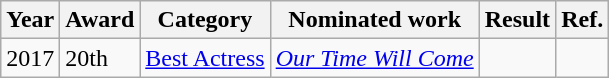<table class="wikitable">
<tr>
<th>Year</th>
<th>Award</th>
<th>Category</th>
<th>Nominated work</th>
<th>Result</th>
<th>Ref.</th>
</tr>
<tr>
<td>2017</td>
<td>20th</td>
<td><a href='#'>Best Actress</a></td>
<td><em><a href='#'>Our Time Will Come</a></em></td>
<td></td>
<td></td>
</tr>
</table>
